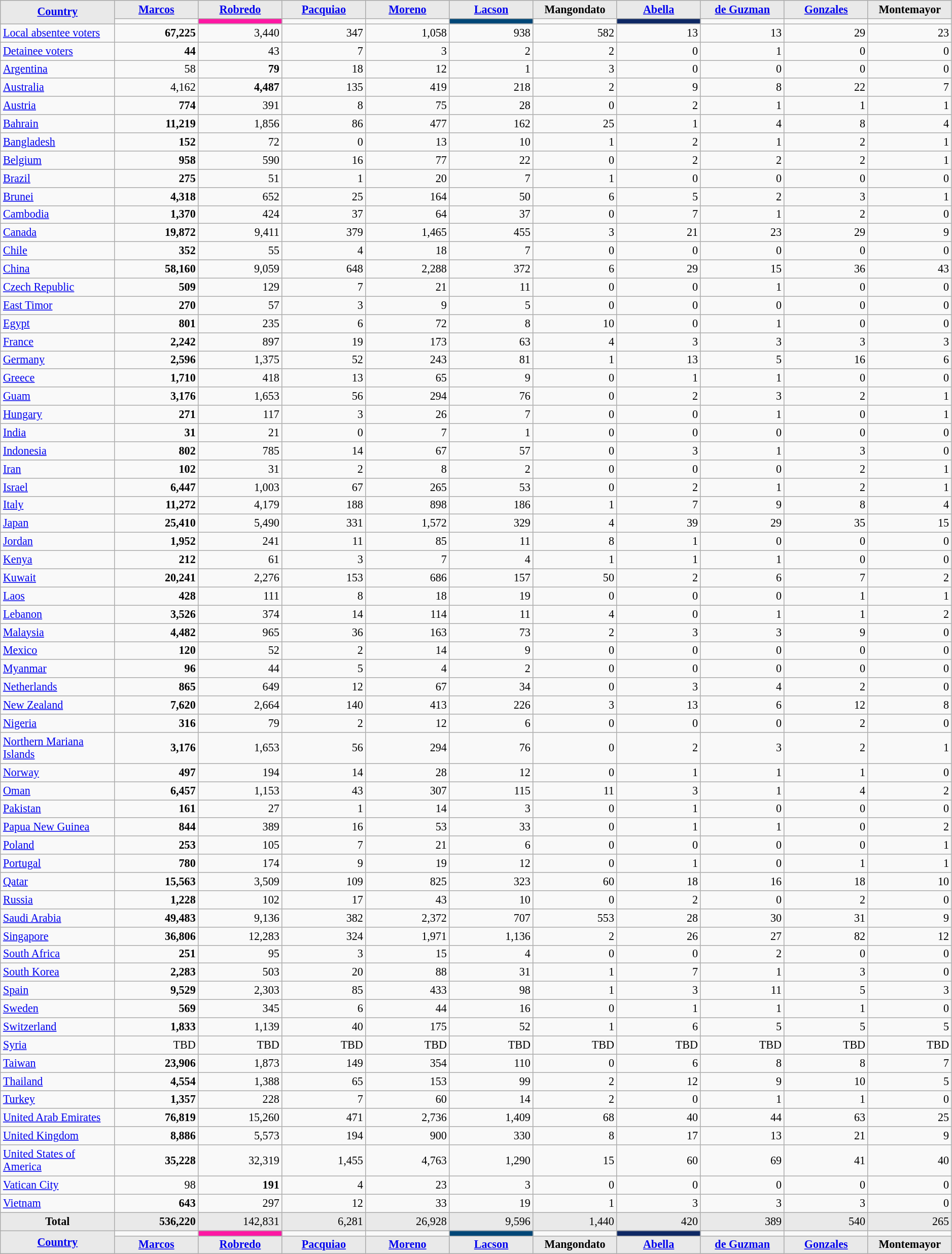<table class="wikitable" width=99% style="text-align:right; font-size:92%">
<tr bgcolor=#cccccc>
<th rowspan=2 style="background: #E9E9E9" width=12% align=left><a href='#'>Country</a></th>
<th style="background: #E9E9E9" width=8.8% align=center><a href='#'>Marcos</a></th>
<th style="background: #E9E9E9" width=8.8% align=center><a href='#'>Robredo</a></th>
<th style="background: #E9E9E9" width=8.8% align=center><a href='#'>Pacquiao</a></th>
<th style="background: #E9E9E9" width=8.8% align=center><a href='#'>Moreno</a></th>
<th style="background: #E9E9E9" width=8.8% align=center><a href='#'>Lacson</a></th>
<th style="background: #E9E9E9" width=8.8% align=center>Mangondato</th>
<th style="background: #E9E9E9" width=8.8% align=center><a href='#'>Abella</a></th>
<th style="background: #E9E9E9" width=8.8% align=center><a href='#'>de Guzman</a></th>
<th style="background: #E9E9E9" width=8.8% align=center><a href='#'>Gonzales</a></th>
<th style="background: #E9E9E9" width=8.8% align=center>Montemayor</th>
</tr>
<tr>
<td></td>
<td style="background:#FE18A3;"></td>
<td></td>
<td></td>
<td style="background:#004777;"></td>
<td></td>
<td style="background:#0E2864;"></td>
<td></td>
<td></td>
<td></td>
</tr>
<tr>
<td align=left><a href='#'>Local absentee voters</a></td>
<td><strong>67,225</strong></td>
<td>3,440</td>
<td>347</td>
<td>1,058</td>
<td>938</td>
<td>582</td>
<td>13</td>
<td>13</td>
<td>29</td>
<td>23</td>
</tr>
<tr>
<td align=left><a href='#'>Detainee voters</a></td>
<td><strong>44</strong></td>
<td>43</td>
<td>7</td>
<td>3</td>
<td>2</td>
<td>2</td>
<td>0</td>
<td>1</td>
<td>0</td>
<td>0</td>
</tr>
<tr>
<td align=left><a href='#'>Argentina</a></td>
<td>58</td>
<td><strong>79</strong></td>
<td>18</td>
<td>12</td>
<td>1</td>
<td>3</td>
<td>0</td>
<td>0</td>
<td>0</td>
<td>0</td>
</tr>
<tr>
<td align=left><a href='#'>Australia</a></td>
<td>4,162</td>
<td><strong>4,487</strong></td>
<td>135</td>
<td>419</td>
<td>218</td>
<td>2</td>
<td>9</td>
<td>8</td>
<td>22</td>
<td>7</td>
</tr>
<tr>
<td align=left><a href='#'>Austria</a></td>
<td><strong>774</strong></td>
<td>391</td>
<td>8</td>
<td>75</td>
<td>28</td>
<td>0</td>
<td>2</td>
<td>1</td>
<td>1</td>
<td>1</td>
</tr>
<tr>
<td align=left><a href='#'>Bahrain</a></td>
<td><strong>11,219</strong></td>
<td>1,856</td>
<td>86</td>
<td>477</td>
<td>162</td>
<td>25</td>
<td>1</td>
<td>4</td>
<td>8</td>
<td>4</td>
</tr>
<tr>
<td align=left><a href='#'>Bangladesh</a></td>
<td><strong>152</strong></td>
<td>72</td>
<td>0</td>
<td>13</td>
<td>10</td>
<td>1</td>
<td>2</td>
<td>1</td>
<td>2</td>
<td>1</td>
</tr>
<tr>
<td align=left><a href='#'>Belgium</a></td>
<td><strong>958</strong></td>
<td>590</td>
<td>16</td>
<td>77</td>
<td>22</td>
<td>0</td>
<td>2</td>
<td>2</td>
<td>2</td>
<td>1</td>
</tr>
<tr>
<td align=left><a href='#'>Brazil</a></td>
<td><strong>275</strong></td>
<td>51</td>
<td>1</td>
<td>20</td>
<td>7</td>
<td>1</td>
<td>0</td>
<td>0</td>
<td>0</td>
<td>0</td>
</tr>
<tr>
<td align=left><a href='#'>Brunei</a></td>
<td><strong>4,318</strong></td>
<td>652</td>
<td>25</td>
<td>164</td>
<td>50</td>
<td>6</td>
<td>5</td>
<td>2</td>
<td>3</td>
<td>1</td>
</tr>
<tr>
<td align=left><a href='#'>Cambodia</a></td>
<td><strong>1,370</strong></td>
<td>424</td>
<td>37</td>
<td>64</td>
<td>37</td>
<td>0</td>
<td>7</td>
<td>1</td>
<td>2</td>
<td>0</td>
</tr>
<tr>
<td align=left><a href='#'>Canada</a></td>
<td><strong>19,872</strong></td>
<td>9,411</td>
<td>379</td>
<td>1,465</td>
<td>455</td>
<td>3</td>
<td>21</td>
<td>23</td>
<td>29</td>
<td>9</td>
</tr>
<tr>
<td align=left><a href='#'>Chile</a></td>
<td><strong>352</strong></td>
<td>55</td>
<td>4</td>
<td>18</td>
<td>7</td>
<td>0</td>
<td>0</td>
<td>0</td>
<td>0</td>
<td>0</td>
</tr>
<tr>
<td align=left><a href='#'>China</a></td>
<td><strong>58,160</strong></td>
<td>9,059</td>
<td>648</td>
<td>2,288</td>
<td>372</td>
<td>6</td>
<td>29</td>
<td>15</td>
<td>36</td>
<td>43</td>
</tr>
<tr>
<td align=left><a href='#'>Czech Republic</a></td>
<td><strong>509</strong></td>
<td>129</td>
<td>7</td>
<td>21</td>
<td>11</td>
<td>0</td>
<td>0</td>
<td>1</td>
<td>0</td>
<td>0</td>
</tr>
<tr>
<td align=left><a href='#'>East Timor</a></td>
<td><strong>270</strong></td>
<td>57</td>
<td>3</td>
<td>9</td>
<td>5</td>
<td>0</td>
<td>0</td>
<td>0</td>
<td>0</td>
<td>0</td>
</tr>
<tr>
<td align=left><a href='#'>Egypt</a></td>
<td><strong>801</strong></td>
<td>235</td>
<td>6</td>
<td>72</td>
<td>8</td>
<td>10</td>
<td>0</td>
<td>1</td>
<td>0</td>
<td>0</td>
</tr>
<tr>
<td align=left><a href='#'>France</a></td>
<td><strong>2,242</strong></td>
<td>897</td>
<td>19</td>
<td>173</td>
<td>63</td>
<td>4</td>
<td>3</td>
<td>3</td>
<td>3</td>
<td>3</td>
</tr>
<tr>
<td align=left><a href='#'>Germany</a></td>
<td><strong>2,596</strong></td>
<td>1,375</td>
<td>52</td>
<td>243</td>
<td>81</td>
<td>1</td>
<td>13</td>
<td>5</td>
<td>16</td>
<td>6</td>
</tr>
<tr>
<td align=left><a href='#'>Greece</a></td>
<td><strong>1,710</strong></td>
<td>418</td>
<td>13</td>
<td>65</td>
<td>9</td>
<td>0</td>
<td>1</td>
<td>1</td>
<td>0</td>
<td>0</td>
</tr>
<tr>
<td align=left><a href='#'>Guam</a></td>
<td><strong>3,176</strong></td>
<td>1,653</td>
<td>56</td>
<td>294</td>
<td>76</td>
<td>0</td>
<td>2</td>
<td>3</td>
<td>2</td>
<td>1</td>
</tr>
<tr>
<td align=left><a href='#'>Hungary</a></td>
<td><strong>271</strong></td>
<td>117</td>
<td>3</td>
<td>26</td>
<td>7</td>
<td>0</td>
<td>0</td>
<td>1</td>
<td>0</td>
<td>1</td>
</tr>
<tr>
<td align=left><a href='#'>India</a></td>
<td><strong>31</strong></td>
<td>21</td>
<td>0</td>
<td>7</td>
<td>1</td>
<td>0</td>
<td>0</td>
<td>0</td>
<td>0</td>
<td>0</td>
</tr>
<tr>
<td align=left><a href='#'>Indonesia</a></td>
<td><strong>802</strong></td>
<td>785</td>
<td>14</td>
<td>67</td>
<td>57</td>
<td>0</td>
<td>3</td>
<td>1</td>
<td>3</td>
<td>0</td>
</tr>
<tr>
<td align=left><a href='#'>Iran</a></td>
<td><strong>102</strong></td>
<td>31</td>
<td>2</td>
<td>8</td>
<td>2</td>
<td>0</td>
<td>0</td>
<td>0</td>
<td>2</td>
<td>1</td>
</tr>
<tr>
<td align=left><a href='#'>Israel</a></td>
<td><strong>6,447</strong></td>
<td>1,003</td>
<td>67</td>
<td>265</td>
<td>53</td>
<td>0</td>
<td>2</td>
<td>1</td>
<td>2</td>
<td>1</td>
</tr>
<tr>
<td align=left><a href='#'>Italy</a></td>
<td><strong>11,272</strong></td>
<td>4,179</td>
<td>188</td>
<td>898</td>
<td>186</td>
<td>1</td>
<td>7</td>
<td>9</td>
<td>8</td>
<td>4</td>
</tr>
<tr>
<td align=left><a href='#'>Japan</a></td>
<td><strong>25,410</strong></td>
<td>5,490</td>
<td>331</td>
<td>1,572</td>
<td>329</td>
<td>4</td>
<td>39</td>
<td>29</td>
<td>35</td>
<td>15</td>
</tr>
<tr>
<td align=left><a href='#'>Jordan</a></td>
<td><strong>1,952</strong></td>
<td>241</td>
<td>11</td>
<td>85</td>
<td>11</td>
<td>8</td>
<td>1</td>
<td>0</td>
<td>0</td>
<td>0</td>
</tr>
<tr>
<td align=left><a href='#'>Kenya</a></td>
<td><strong>212</strong></td>
<td>61</td>
<td>3</td>
<td>7</td>
<td>4</td>
<td>1</td>
<td>1</td>
<td>1</td>
<td>0</td>
<td>0</td>
</tr>
<tr>
<td align=left><a href='#'>Kuwait</a></td>
<td><strong>20,241</strong></td>
<td>2,276</td>
<td>153</td>
<td>686</td>
<td>157</td>
<td>50</td>
<td>2</td>
<td>6</td>
<td>7</td>
<td>2</td>
</tr>
<tr>
<td align=left><a href='#'>Laos</a></td>
<td><strong>428</strong></td>
<td>111</td>
<td>8</td>
<td>18</td>
<td>19</td>
<td>0</td>
<td>0</td>
<td>0</td>
<td>1</td>
<td>1</td>
</tr>
<tr>
<td align=left><a href='#'>Lebanon</a></td>
<td><strong>3,526</strong></td>
<td>374</td>
<td>14</td>
<td>114</td>
<td>11</td>
<td>4</td>
<td>0</td>
<td>1</td>
<td>1</td>
<td>2</td>
</tr>
<tr>
<td align=left><a href='#'>Malaysia</a></td>
<td><strong>4,482</strong></td>
<td>965</td>
<td>36</td>
<td>163</td>
<td>73</td>
<td>2</td>
<td>3</td>
<td>3</td>
<td>9</td>
<td>0</td>
</tr>
<tr>
<td align=left><a href='#'>Mexico</a></td>
<td><strong>120</strong></td>
<td>52</td>
<td>2</td>
<td>14</td>
<td>9</td>
<td>0</td>
<td>0</td>
<td>0</td>
<td>0</td>
<td>0</td>
</tr>
<tr>
<td align=left><a href='#'>Myanmar</a></td>
<td><strong>96</strong></td>
<td>44</td>
<td>5</td>
<td>4</td>
<td>2</td>
<td>0</td>
<td>0</td>
<td>0</td>
<td>0</td>
<td>0</td>
</tr>
<tr>
<td align=left><a href='#'>Netherlands</a></td>
<td><strong>865</strong></td>
<td>649</td>
<td>12</td>
<td>67</td>
<td>34</td>
<td>0</td>
<td>3</td>
<td>4</td>
<td>2</td>
<td>0</td>
</tr>
<tr>
<td align=left><a href='#'>New Zealand</a></td>
<td><strong>7,620</strong></td>
<td>2,664</td>
<td>140</td>
<td>413</td>
<td>226</td>
<td>3</td>
<td>13</td>
<td>6</td>
<td>12</td>
<td>8</td>
</tr>
<tr>
<td align=left><a href='#'>Nigeria</a></td>
<td><strong>316</strong></td>
<td>79</td>
<td>2</td>
<td>12</td>
<td>6</td>
<td>0</td>
<td>0</td>
<td>0</td>
<td>2</td>
<td>0</td>
</tr>
<tr>
<td align=left><a href='#'>Northern Mariana Islands</a></td>
<td><strong>3,176</strong></td>
<td>1,653</td>
<td>56</td>
<td>294</td>
<td>76</td>
<td>0</td>
<td>2</td>
<td>3</td>
<td>2</td>
<td>1</td>
</tr>
<tr>
<td align=left><a href='#'>Norway</a></td>
<td><strong>497</strong></td>
<td>194</td>
<td>14</td>
<td>28</td>
<td>12</td>
<td>0</td>
<td>1</td>
<td>1</td>
<td>1</td>
<td>0</td>
</tr>
<tr>
<td align=left><a href='#'>Oman</a></td>
<td><strong>6,457</strong></td>
<td>1,153</td>
<td>43</td>
<td>307</td>
<td>115</td>
<td>11</td>
<td>3</td>
<td>1</td>
<td>4</td>
<td>2</td>
</tr>
<tr>
<td align=left><a href='#'>Pakistan</a></td>
<td><strong>161</strong></td>
<td>27</td>
<td>1</td>
<td>14</td>
<td>3</td>
<td>0</td>
<td>1</td>
<td>0</td>
<td>0</td>
<td>0</td>
</tr>
<tr>
<td align=left><a href='#'>Papua New Guinea</a></td>
<td><strong>844</strong></td>
<td>389</td>
<td>16</td>
<td>53</td>
<td>33</td>
<td>0</td>
<td>1</td>
<td>1</td>
<td>0</td>
<td>2</td>
</tr>
<tr>
<td align=left><a href='#'>Poland</a></td>
<td><strong>253</strong></td>
<td>105</td>
<td>7</td>
<td>21</td>
<td>6</td>
<td>0</td>
<td>0</td>
<td>0</td>
<td>0</td>
<td>1</td>
</tr>
<tr>
<td align=left><a href='#'>Portugal</a></td>
<td><strong>780</strong></td>
<td>174</td>
<td>9</td>
<td>19</td>
<td>12</td>
<td>0</td>
<td>1</td>
<td>0</td>
<td>1</td>
<td>1</td>
</tr>
<tr>
<td align=left><a href='#'>Qatar</a></td>
<td><strong>15,563</strong></td>
<td>3,509</td>
<td>109</td>
<td>825</td>
<td>323</td>
<td>60</td>
<td>18</td>
<td>16</td>
<td>18</td>
<td>10</td>
</tr>
<tr>
<td align=left><a href='#'>Russia</a></td>
<td><strong>1,228</strong></td>
<td>102</td>
<td>17</td>
<td>43</td>
<td>10</td>
<td>0</td>
<td>2</td>
<td>0</td>
<td>2</td>
<td>0</td>
</tr>
<tr>
<td align=left><a href='#'>Saudi Arabia</a></td>
<td><strong>49,483</strong></td>
<td>9,136</td>
<td>382</td>
<td>2,372</td>
<td>707</td>
<td>553</td>
<td>28</td>
<td>30</td>
<td>31</td>
<td>9</td>
</tr>
<tr>
<td align=left><a href='#'>Singapore</a></td>
<td><strong>36,806</strong></td>
<td>12,283</td>
<td>324</td>
<td>1,971</td>
<td>1,136</td>
<td>2</td>
<td>26</td>
<td>27</td>
<td>82</td>
<td>12</td>
</tr>
<tr>
<td align=left><a href='#'>South Africa</a></td>
<td><strong>251</strong></td>
<td>95</td>
<td>3</td>
<td>15</td>
<td>4</td>
<td>0</td>
<td>0</td>
<td>2</td>
<td>0</td>
<td>0</td>
</tr>
<tr>
<td align=left><a href='#'>South Korea</a></td>
<td><strong>2,283</strong></td>
<td>503</td>
<td>20</td>
<td>88</td>
<td>31</td>
<td>1</td>
<td>7</td>
<td>1</td>
<td>3</td>
<td>0</td>
</tr>
<tr>
<td align=left><a href='#'>Spain</a></td>
<td><strong>9,529</strong></td>
<td>2,303</td>
<td>85</td>
<td>433</td>
<td>98</td>
<td>1</td>
<td>3</td>
<td>11</td>
<td>5</td>
<td>3</td>
</tr>
<tr>
<td align=left><a href='#'>Sweden</a></td>
<td><strong>569</strong></td>
<td>345</td>
<td>6</td>
<td>44</td>
<td>16</td>
<td>0</td>
<td>1</td>
<td>1</td>
<td>1</td>
<td>0</td>
</tr>
<tr>
<td align="left"><a href='#'>Switzerland</a></td>
<td><strong>1,833</strong></td>
<td>1,139</td>
<td>40</td>
<td>175</td>
<td>52</td>
<td>1</td>
<td>6</td>
<td>5</td>
<td>5</td>
<td>5</td>
</tr>
<tr>
<td align=left><a href='#'>Syria</a></td>
<td>TBD</td>
<td>TBD</td>
<td>TBD</td>
<td>TBD</td>
<td>TBD</td>
<td>TBD</td>
<td>TBD</td>
<td>TBD</td>
<td>TBD</td>
<td>TBD</td>
</tr>
<tr>
<td align=left><a href='#'>Taiwan</a></td>
<td><strong>23,906</strong></td>
<td>1,873</td>
<td>149</td>
<td>354</td>
<td>110</td>
<td>0</td>
<td>6</td>
<td>8</td>
<td>8</td>
<td>7</td>
</tr>
<tr>
<td align=left><a href='#'>Thailand</a></td>
<td><strong>4,554</strong></td>
<td>1,388</td>
<td>65</td>
<td>153</td>
<td>99</td>
<td>2</td>
<td>12</td>
<td>9</td>
<td>10</td>
<td>5</td>
</tr>
<tr>
<td align=left><a href='#'>Turkey</a></td>
<td><strong>1,357</strong></td>
<td>228</td>
<td>7</td>
<td>60</td>
<td>14</td>
<td>2</td>
<td>0</td>
<td>1</td>
<td>1</td>
<td>0</td>
</tr>
<tr>
<td align=left><a href='#'>United Arab Emirates</a></td>
<td><strong>76,819</strong></td>
<td>15,260</td>
<td>471</td>
<td>2,736</td>
<td>1,409</td>
<td>68</td>
<td>40</td>
<td>44</td>
<td>63</td>
<td>25</td>
</tr>
<tr>
<td align=left><a href='#'>United Kingdom</a></td>
<td><strong>8,886</strong></td>
<td>5,573</td>
<td>194</td>
<td>900</td>
<td>330</td>
<td>8</td>
<td>17</td>
<td>13</td>
<td>21</td>
<td>9</td>
</tr>
<tr>
<td align=left><a href='#'>United States of America</a></td>
<td><strong>35,228</strong></td>
<td>32,319</td>
<td>1,455</td>
<td>4,763</td>
<td>1,290</td>
<td>15</td>
<td>60</td>
<td>69</td>
<td>41</td>
<td>40</td>
</tr>
<tr>
<td align=left><a href='#'>Vatican City</a></td>
<td>98</td>
<td><strong>191</strong></td>
<td>4</td>
<td>23</td>
<td>3</td>
<td>0</td>
<td>0</td>
<td>0</td>
<td>0</td>
<td>0</td>
</tr>
<tr>
<td align=left><a href='#'>Vietnam</a></td>
<td><strong>643</strong></td>
<td>297</td>
<td>12</td>
<td>33</td>
<td>19</td>
<td>1</td>
<td>3</td>
<td>3</td>
<td>3</td>
<td>0</td>
</tr>
<tr style="background:#E9E9E9">
<td align="center"><strong>Total</strong></td>
<td><strong>536,220</strong></td>
<td>142,831</td>
<td>6,281</td>
<td>26,928</td>
<td>9,596</td>
<td>1,440</td>
<td>420</td>
<td>389</td>
<td>540</td>
<td>265</td>
</tr>
<tr>
<th rowspan=2 style="background: #E9E9E9" width=12% align=left><a href='#'>Country</a></th>
<td></td>
<td style="background:#FE18A3;"></td>
<td></td>
<td></td>
<td style="background:#004777;"></td>
<td></td>
<td style="background:#0E2864;"></td>
<td></td>
<td></td>
<td></td>
</tr>
<tr bgcolor=#cccccc>
<th style="background: #E9E9E9" width=8.8% align=center><a href='#'>Marcos</a></th>
<th style="background: #E9E9E9" width=8.8% align=center><a href='#'>Robredo</a></th>
<th style="background: #E9E9E9" width=8.8% align=center><a href='#'>Pacquiao</a></th>
<th style="background: #E9E9E9" width=8.8% align=center><a href='#'>Moreno</a></th>
<th style="background: #E9E9E9" width=8.8% align=center><a href='#'>Lacson</a></th>
<th style="background: #E9E9E9" width=8.8% align=center>Mangondato</th>
<th style="background: #E9E9E9" width=8.8% align=center><a href='#'>Abella</a></th>
<th style="background: #E9E9E9" width=8.8% align=center><a href='#'>de Guzman</a></th>
<th style="background: #E9E9E9" width=8.8% align=center><a href='#'>Gonzales</a></th>
<th style="background: #E9E9E9" width=8.8% align=center>Montemayor</th>
</tr>
</table>
